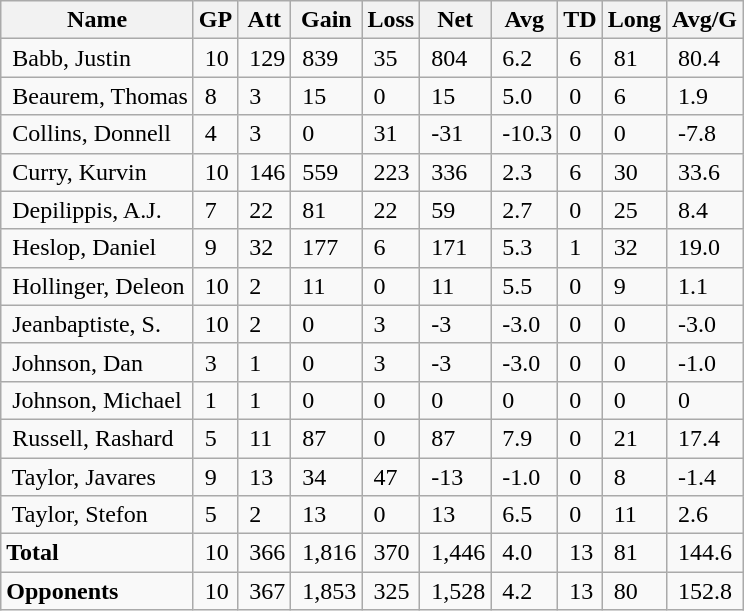<table class="wikitable" style="white-space:nowrap;">
<tr>
<th>Name</th>
<th>GP</th>
<th>Att</th>
<th>Gain</th>
<th>Loss</th>
<th>Net</th>
<th>Avg</th>
<th>TD</th>
<th>Long</th>
<th>Avg/G</th>
</tr>
<tr>
<td> Babb, Justin</td>
<td> 10</td>
<td> 129</td>
<td> 839</td>
<td> 35</td>
<td> 804</td>
<td> 6.2</td>
<td> 6</td>
<td> 81</td>
<td> 80.4</td>
</tr>
<tr>
<td> Beaurem, Thomas</td>
<td> 8</td>
<td> 3</td>
<td> 15</td>
<td> 0</td>
<td> 15</td>
<td> 5.0</td>
<td> 0</td>
<td> 6</td>
<td> 1.9</td>
</tr>
<tr>
<td> Collins, Donnell</td>
<td> 4</td>
<td> 3</td>
<td> 0</td>
<td> 31</td>
<td> -31</td>
<td> -10.3</td>
<td> 0</td>
<td> 0</td>
<td> -7.8</td>
</tr>
<tr>
<td> Curry, Kurvin</td>
<td> 10</td>
<td> 146</td>
<td> 559</td>
<td> 223</td>
<td> 336</td>
<td> 2.3</td>
<td> 6</td>
<td> 30</td>
<td> 33.6</td>
</tr>
<tr>
<td> Depilippis, A.J.</td>
<td> 7</td>
<td> 22</td>
<td> 81</td>
<td> 22</td>
<td> 59</td>
<td> 2.7</td>
<td> 0</td>
<td> 25</td>
<td> 8.4</td>
</tr>
<tr>
<td> Heslop, Daniel</td>
<td> 9</td>
<td> 32</td>
<td> 177</td>
<td> 6</td>
<td> 171</td>
<td> 5.3</td>
<td> 1</td>
<td> 32</td>
<td> 19.0</td>
</tr>
<tr>
<td> Hollinger, Deleon</td>
<td> 10</td>
<td> 2</td>
<td> 11</td>
<td> 0</td>
<td> 11</td>
<td> 5.5</td>
<td> 0</td>
<td> 9</td>
<td> 1.1</td>
</tr>
<tr>
<td> Jeanbaptiste, S.</td>
<td> 10</td>
<td> 2</td>
<td> 0</td>
<td> 3</td>
<td> -3</td>
<td> -3.0</td>
<td> 0</td>
<td> 0</td>
<td> -3.0</td>
</tr>
<tr>
<td> Johnson, Dan</td>
<td> 3</td>
<td> 1</td>
<td> 0</td>
<td> 3</td>
<td> -3</td>
<td> -3.0</td>
<td> 0</td>
<td> 0</td>
<td> -1.0</td>
</tr>
<tr>
<td> Johnson, Michael</td>
<td> 1</td>
<td> 1</td>
<td> 0</td>
<td> 0</td>
<td> 0</td>
<td> 0</td>
<td> 0</td>
<td> 0</td>
<td> 0</td>
</tr>
<tr>
<td> Russell, Rashard</td>
<td> 5</td>
<td> 11</td>
<td> 87</td>
<td> 0</td>
<td> 87</td>
<td> 7.9</td>
<td> 0</td>
<td> 21</td>
<td> 17.4</td>
</tr>
<tr>
<td> Taylor, Javares</td>
<td> 9</td>
<td> 13</td>
<td> 34</td>
<td> 47</td>
<td> -13</td>
<td> -1.0</td>
<td> 0</td>
<td> 8</td>
<td> -1.4</td>
</tr>
<tr>
<td> Taylor, Stefon</td>
<td> 5</td>
<td> 2</td>
<td> 13</td>
<td> 0</td>
<td> 13</td>
<td> 6.5</td>
<td> 0</td>
<td> 11</td>
<td> 2.6</td>
</tr>
<tr>
<td><strong>Total</strong></td>
<td> 10</td>
<td> 366</td>
<td> 1,816</td>
<td> 370</td>
<td> 1,446</td>
<td> 4.0</td>
<td> 13</td>
<td> 81</td>
<td> 144.6</td>
</tr>
<tr>
<td><strong>Opponents</strong></td>
<td> 10</td>
<td> 367</td>
<td> 1,853</td>
<td> 325</td>
<td> 1,528</td>
<td> 4.2</td>
<td> 13</td>
<td> 80</td>
<td> 152.8</td>
</tr>
</table>
